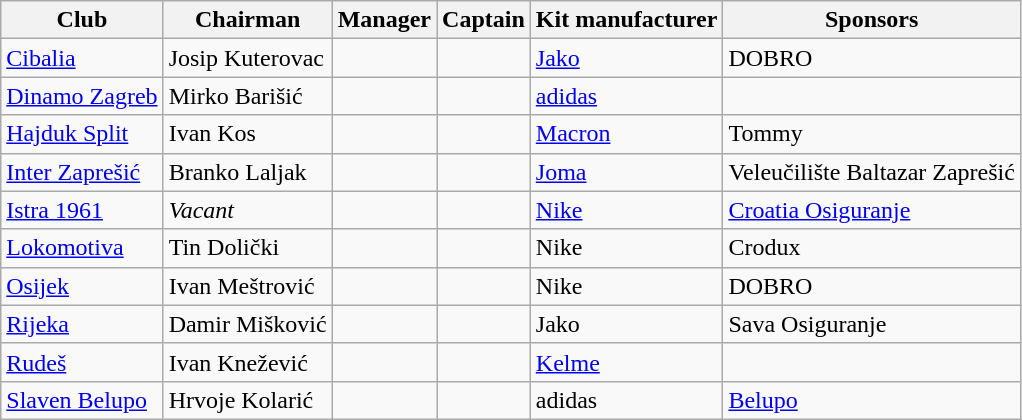<table class="wikitable sortable" style="text-align: left;">
<tr>
<th>Club</th>
<th>Chairman</th>
<th>Manager</th>
<th>Captain</th>
<th>Kit manufacturer</th>
<th>Sponsors</th>
</tr>
<tr>
<td><a href='#'>Cibalia</a></td>
<td>Josip Kuterovac</td>
<td> </td>
<td> </td>
<td><a href='#'>Jako</a></td>
<td>DOBRO</td>
</tr>
<tr>
<td><a href='#'>Dinamo Zagreb</a></td>
<td>Mirko Barišić</td>
<td> </td>
<td> </td>
<td><a href='#'>adidas</a></td>
<td></td>
</tr>
<tr>
<td><a href='#'>Hajduk Split</a></td>
<td>Ivan Kos</td>
<td> </td>
<td> </td>
<td><a href='#'>Macron</a></td>
<td>Tommy</td>
</tr>
<tr>
<td><a href='#'>Inter Zaprešić</a></td>
<td>Branko Laljak</td>
<td> </td>
<td> </td>
<td><a href='#'>Joma</a></td>
<td>Veleučilište Baltazar Zaprešić</td>
</tr>
<tr>
<td><a href='#'>Istra 1961</a></td>
<td><em>Vacant</em></td>
<td> </td>
<td> </td>
<td><a href='#'>Nike</a></td>
<td><a href='#'>Croatia Osiguranje</a></td>
</tr>
<tr>
<td><a href='#'>Lokomotiva</a></td>
<td>Tin Dolički</td>
<td> </td>
<td> </td>
<td>Nike</td>
<td>Crodux</td>
</tr>
<tr>
<td><a href='#'>Osijek</a></td>
<td>Ivan Meštrović</td>
<td> </td>
<td> </td>
<td>Nike</td>
<td>DOBRO</td>
</tr>
<tr>
<td><a href='#'>Rijeka</a></td>
<td>Damir Mišković</td>
<td> </td>
<td> </td>
<td>Jako</td>
<td>Sava Osiguranje</td>
</tr>
<tr>
<td><a href='#'>Rudeš</a></td>
<td>Ivan Knežević</td>
<td> </td>
<td> </td>
<td><a href='#'>Kelme</a></td>
<td></td>
</tr>
<tr>
<td><a href='#'>Slaven Belupo</a></td>
<td>Hrvoje Kolarić</td>
<td> </td>
<td> </td>
<td>adidas</td>
<td><a href='#'>Belupo</a></td>
</tr>
</table>
